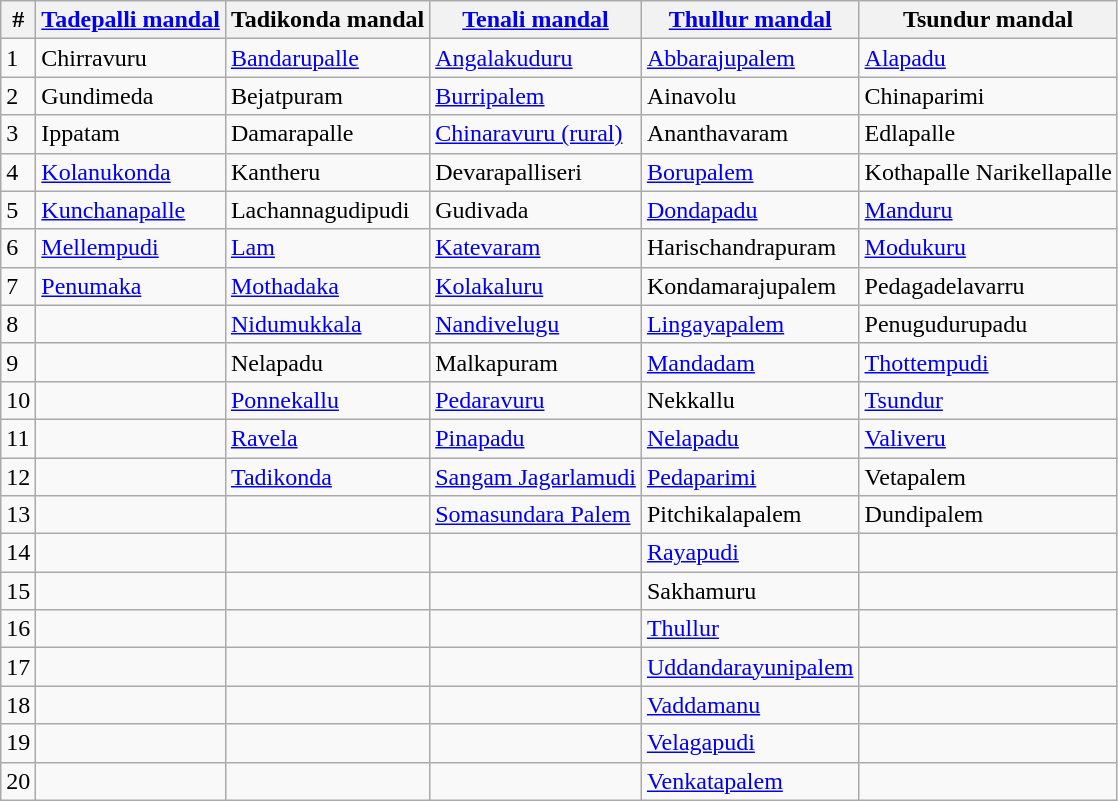<table class="wikitable">
<tr>
<th>#</th>
<th><a href='#'>Tadepalli mandal</a></th>
<th>Tadikonda mandal</th>
<th><a href='#'>Tenali mandal</a></th>
<th><a href='#'>Thullur mandal</a></th>
<th>Tsundur mandal</th>
</tr>
<tr>
<td>1</td>
<td>Chirravuru</td>
<td><a href='#'>Bandarupalle</a></td>
<td><a href='#'>Angalakuduru</a></td>
<td><a href='#'>Abbarajupalem</a></td>
<td><a href='#'>Alapadu</a></td>
</tr>
<tr>
<td>2</td>
<td>Gundimeda</td>
<td>Bejatpuram</td>
<td><a href='#'>Burripalem</a></td>
<td>Ainavolu</td>
<td>Chinaparimi</td>
</tr>
<tr>
<td>3</td>
<td>Ippatam</td>
<td>Damarapalle</td>
<td><a href='#'>Chinaravuru (rural)</a></td>
<td>Ananthavaram</td>
<td>Edlapalle</td>
</tr>
<tr>
<td>4</td>
<td><a href='#'>Kolanukonda</a></td>
<td>Kantheru</td>
<td>Devarapalliseri</td>
<td><a href='#'>Borupalem</a></td>
<td>Kothapalle Narikellapalle</td>
</tr>
<tr>
<td>5</td>
<td><a href='#'>Kunchanapalle</a></td>
<td>Lachannagudipudi</td>
<td>Gudivada</td>
<td><a href='#'>Dondapadu</a></td>
<td><a href='#'>Manduru</a></td>
</tr>
<tr>
<td>6</td>
<td><a href='#'>Mellempudi</a></td>
<td><a href='#'>Lam</a></td>
<td><a href='#'>Katevaram</a></td>
<td>Harischandrapuram</td>
<td><a href='#'>Modukuru</a></td>
</tr>
<tr>
<td>7</td>
<td><a href='#'>Penumaka</a></td>
<td><a href='#'>Mothadaka</a></td>
<td><a href='#'>Kolakaluru</a></td>
<td>Kondamarajupalem</td>
<td>Pedagadelavarru</td>
</tr>
<tr>
<td>8</td>
<td></td>
<td><a href='#'>Nidumukkala</a></td>
<td><a href='#'>Nandivelugu</a></td>
<td><a href='#'>Lingayapalem</a></td>
<td>Penugudurupadu</td>
</tr>
<tr>
<td>9</td>
<td></td>
<td>Nelapadu</td>
<td>Malkapuram</td>
<td><a href='#'>Mandadam</a></td>
<td><a href='#'>Thottempudi</a></td>
</tr>
<tr>
<td>10</td>
<td></td>
<td><a href='#'>Ponnekallu</a></td>
<td><a href='#'>Pedaravuru</a></td>
<td>Nekkallu</td>
<td><a href='#'>Tsundur</a></td>
</tr>
<tr>
<td>11</td>
<td></td>
<td><a href='#'>Ravela</a></td>
<td><a href='#'>Pinapadu</a></td>
<td><a href='#'>Nelapadu</a></td>
<td><a href='#'>Valiveru</a></td>
</tr>
<tr>
<td>12</td>
<td></td>
<td><a href='#'>Tadikonda</a></td>
<td><a href='#'>Sangam Jagarlamudi</a></td>
<td><a href='#'>Pedaparimi</a></td>
<td>Vetapalem</td>
</tr>
<tr>
<td>13</td>
<td></td>
<td></td>
<td><a href='#'>Somasundara Palem</a></td>
<td>Pitchikalapalem</td>
<td>Dundipalem</td>
</tr>
<tr>
<td>14</td>
<td></td>
<td></td>
<td></td>
<td><a href='#'>Rayapudi</a></td>
<td></td>
</tr>
<tr>
<td>15</td>
<td></td>
<td></td>
<td></td>
<td>Sakhamuru</td>
<td></td>
</tr>
<tr>
<td>16</td>
<td></td>
<td></td>
<td></td>
<td><a href='#'>Thullur</a></td>
<td></td>
</tr>
<tr>
<td>17</td>
<td></td>
<td></td>
<td></td>
<td><a href='#'>Uddandarayunipalem</a></td>
<td></td>
</tr>
<tr>
<td>18</td>
<td></td>
<td></td>
<td></td>
<td><a href='#'>Vaddamanu</a></td>
<td></td>
</tr>
<tr>
<td>19</td>
<td></td>
<td></td>
<td></td>
<td><a href='#'>Velagapudi</a></td>
<td></td>
</tr>
<tr>
<td>20</td>
<td></td>
<td></td>
<td></td>
<td><a href='#'>Venkatapalem</a></td>
<td></td>
</tr>
</table>
